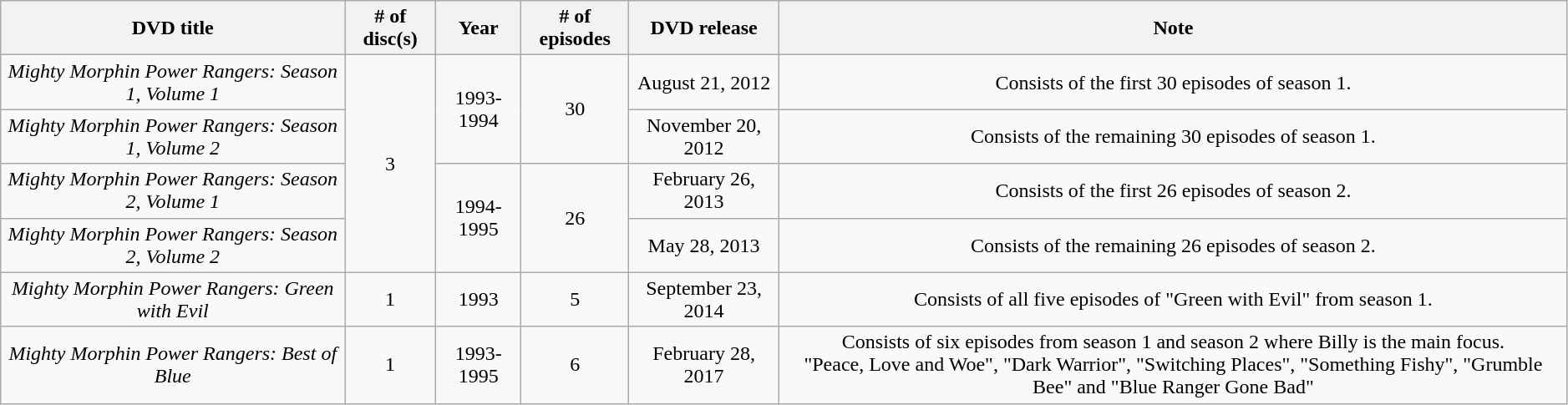<table class="wikitable"  style="width:99%; left:0 auto; text-align:center;">
<tr>
<th>DVD title</th>
<th># of disc(s)</th>
<th>Year</th>
<th># of episodes</th>
<th>DVD release</th>
<th>Note</th>
</tr>
<tr>
<td><em>Mighty Morphin Power Rangers: Season 1, Volume 1</em></td>
<td rowspan="4">3</td>
<td rowspan="2">1993-1994</td>
<td rowspan="2">30</td>
<td>August 21, 2012</td>
<td>Consists of the first 30 episodes of season 1.</td>
</tr>
<tr>
<td><em>Mighty Morphin Power Rangers: Season 1, Volume 2</em></td>
<td>November 20, 2012</td>
<td>Consists of the remaining 30 episodes of season 1.</td>
</tr>
<tr>
<td><em>Mighty Morphin Power Rangers: Season 2, Volume 1</em></td>
<td rowspan="2">1994-1995</td>
<td rowspan="2">26</td>
<td>February 26, 2013</td>
<td>Consists of the first 26 episodes of season 2.</td>
</tr>
<tr>
<td><em>Mighty Morphin Power Rangers: Season 2, Volume 2</em></td>
<td>May 28, 2013</td>
<td>Consists of the remaining 26 episodes of season 2.</td>
</tr>
<tr>
<td><em>Mighty Morphin Power Rangers: Green with Evil</em></td>
<td>1</td>
<td>1993</td>
<td>5</td>
<td>September 23, 2014</td>
<td>Consists of all five episodes of "Green with Evil" from season 1.</td>
</tr>
<tr>
<td><em>Mighty Morphin Power Rangers: Best of Blue</em></td>
<td>1</td>
<td>1993-1995</td>
<td>6</td>
<td>February 28, 2017</td>
<td>Consists of six episodes from season 1 and season 2 where Billy is the main focus.<br>"Peace, Love and Woe", "Dark Warrior", "Switching Places", "Something Fishy", "Grumble Bee" and "Blue Ranger Gone Bad"</td>
</tr>
</table>
